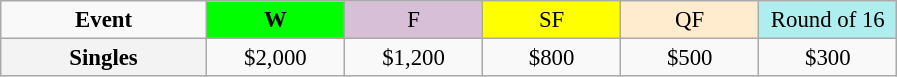<table class=wikitable style=font-size:95%;text-align:center>
<tr>
<td style="width:130px"><strong>Event</strong></td>
<td style="width:85px; background:lime"><strong>W</strong></td>
<td style="width:85px; background:thistle">F</td>
<td style="width:85px; background:#ffff00">SF</td>
<td style="width:85px; background:#ffebcd">QF</td>
<td style="width:85px; background:#afeeee">Round of 16</td>
</tr>
<tr>
<th style=background:#f3f3f3>Singles </th>
<td>$2,000</td>
<td>$1,200</td>
<td>$800</td>
<td>$500</td>
<td>$300</td>
</tr>
</table>
